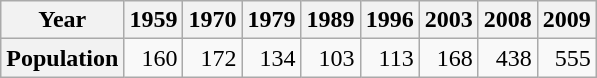<table class="wikitable" style="text-align:right">
<tr>
<th>Year</th>
<th>1959</th>
<th>1970</th>
<th>1979</th>
<th>1989</th>
<th>1996</th>
<th>2003</th>
<th>2008</th>
<th>2009</th>
</tr>
<tr>
<th>Population</th>
<td>160</td>
<td>172</td>
<td>134</td>
<td>103</td>
<td>113</td>
<td>168</td>
<td>438</td>
<td>555</td>
</tr>
</table>
